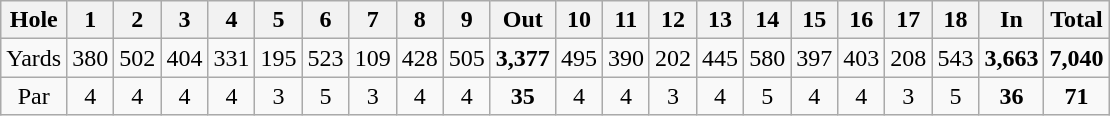<table class="wikitable" style="text-align:center">
<tr>
<th align="left">Hole</th>
<th>1</th>
<th>2</th>
<th>3</th>
<th>4</th>
<th>5</th>
<th>6</th>
<th>7</th>
<th>8</th>
<th>9</th>
<th>Out</th>
<th>10</th>
<th>11</th>
<th>12</th>
<th>13</th>
<th>14</th>
<th>15</th>
<th>16</th>
<th>17</th>
<th>18</th>
<th>In</th>
<th>Total</th>
</tr>
<tr>
<td align="left">Yards</td>
<td>380</td>
<td>502</td>
<td>404</td>
<td>331</td>
<td>195</td>
<td>523</td>
<td>109</td>
<td>428</td>
<td>505</td>
<td><strong>3,377</strong></td>
<td>495</td>
<td>390</td>
<td>202</td>
<td>445</td>
<td>580</td>
<td>397</td>
<td>403</td>
<td>208</td>
<td>543</td>
<td><strong>3,663</strong></td>
<td><strong>7,040</strong></td>
</tr>
<tr>
<td>Par</td>
<td>4</td>
<td>4</td>
<td>4</td>
<td>4</td>
<td>3</td>
<td>5</td>
<td>3</td>
<td>4</td>
<td>4</td>
<td><strong>35</strong></td>
<td>4</td>
<td>4</td>
<td>3</td>
<td>4</td>
<td>5</td>
<td>4</td>
<td>4</td>
<td>3</td>
<td>5</td>
<td><strong>36</strong></td>
<td><strong>71</strong></td>
</tr>
</table>
